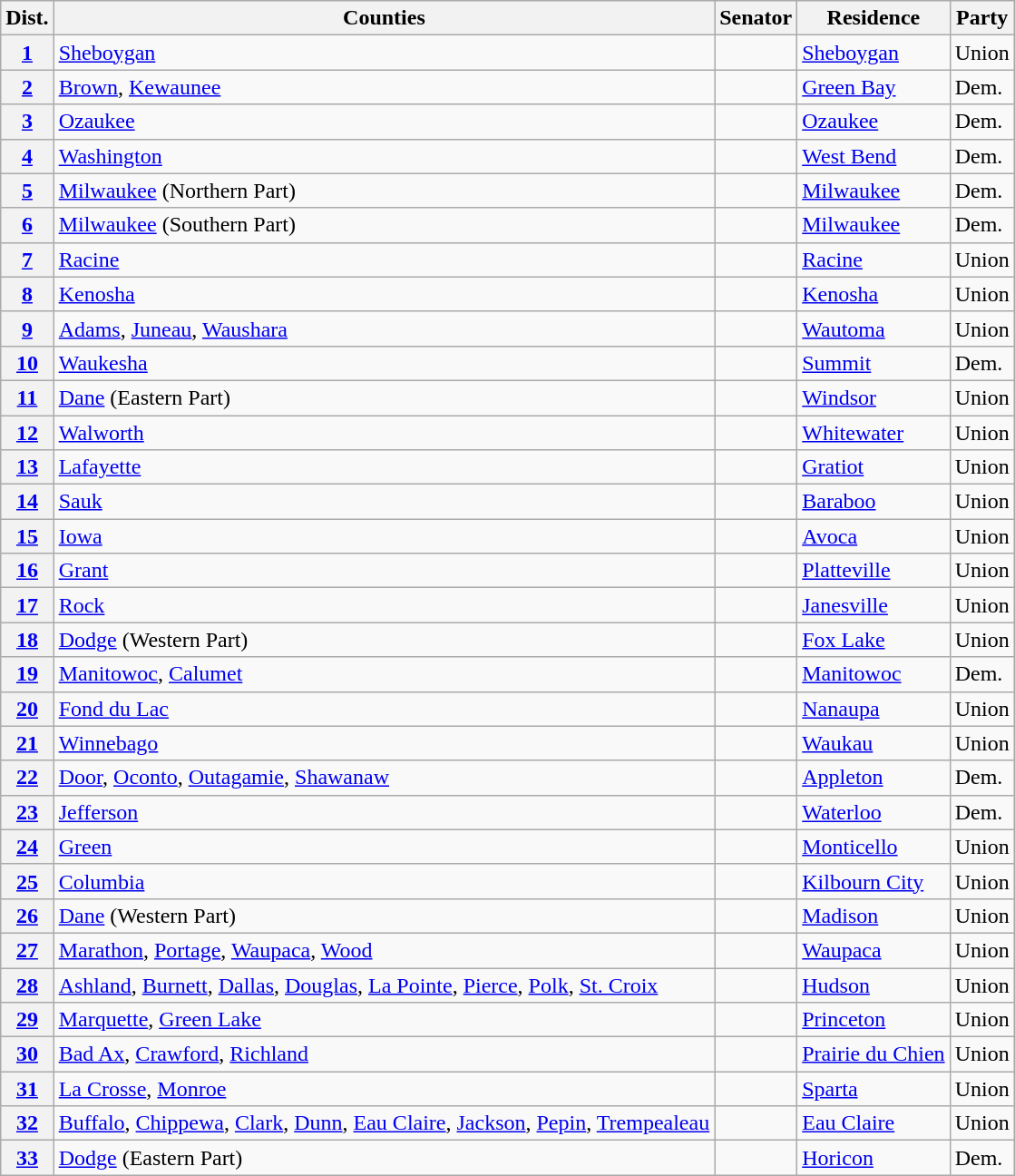<table class="wikitable sortable">
<tr>
<th>Dist.</th>
<th>Counties</th>
<th>Senator</th>
<th>Residence</th>
<th>Party</th>
</tr>
<tr>
<th><a href='#'>1</a></th>
<td><a href='#'>Sheboygan</a></td>
<td></td>
<td><a href='#'>Sheboygan</a></td>
<td>Union</td>
</tr>
<tr>
<th><a href='#'>2</a></th>
<td><a href='#'>Brown</a>, <a href='#'>Kewaunee</a></td>
<td></td>
<td><a href='#'>Green Bay</a></td>
<td>Dem.</td>
</tr>
<tr>
<th><a href='#'>3</a></th>
<td><a href='#'>Ozaukee</a></td>
<td></td>
<td><a href='#'>Ozaukee</a></td>
<td>Dem.</td>
</tr>
<tr>
<th><a href='#'>4</a></th>
<td><a href='#'>Washington</a></td>
<td></td>
<td><a href='#'>West Bend</a></td>
<td>Dem.</td>
</tr>
<tr>
<th><a href='#'>5</a></th>
<td><a href='#'>Milwaukee</a> (Northern Part)</td>
<td></td>
<td><a href='#'>Milwaukee</a></td>
<td>Dem.</td>
</tr>
<tr>
<th><a href='#'>6</a></th>
<td><a href='#'>Milwaukee</a> (Southern Part)</td>
<td></td>
<td><a href='#'>Milwaukee</a></td>
<td>Dem.</td>
</tr>
<tr>
<th><a href='#'>7</a></th>
<td><a href='#'>Racine</a></td>
<td></td>
<td><a href='#'>Racine</a></td>
<td>Union</td>
</tr>
<tr>
<th><a href='#'>8</a></th>
<td><a href='#'>Kenosha</a></td>
<td></td>
<td><a href='#'>Kenosha</a></td>
<td>Union</td>
</tr>
<tr>
<th><a href='#'>9</a></th>
<td><a href='#'>Adams</a>, <a href='#'>Juneau</a>, <a href='#'>Waushara</a></td>
<td></td>
<td><a href='#'>Wautoma</a></td>
<td>Union</td>
</tr>
<tr>
<th><a href='#'>10</a></th>
<td><a href='#'>Waukesha</a></td>
<td></td>
<td><a href='#'>Summit</a></td>
<td>Dem.</td>
</tr>
<tr>
<th><a href='#'>11</a></th>
<td><a href='#'>Dane</a> (Eastern Part)</td>
<td></td>
<td><a href='#'>Windsor</a></td>
<td>Union</td>
</tr>
<tr>
<th><a href='#'>12</a></th>
<td><a href='#'>Walworth</a></td>
<td></td>
<td><a href='#'>Whitewater</a></td>
<td>Union</td>
</tr>
<tr>
<th><a href='#'>13</a></th>
<td><a href='#'>Lafayette</a></td>
<td></td>
<td><a href='#'>Gratiot</a></td>
<td>Union</td>
</tr>
<tr>
<th><a href='#'>14</a></th>
<td><a href='#'>Sauk</a></td>
<td></td>
<td><a href='#'>Baraboo</a></td>
<td>Union</td>
</tr>
<tr>
<th><a href='#'>15</a></th>
<td><a href='#'>Iowa</a></td>
<td></td>
<td><a href='#'>Avoca</a></td>
<td>Union</td>
</tr>
<tr>
<th><a href='#'>16</a></th>
<td><a href='#'>Grant</a></td>
<td></td>
<td><a href='#'>Platteville</a></td>
<td>Union</td>
</tr>
<tr>
<th><a href='#'>17</a></th>
<td><a href='#'>Rock</a></td>
<td></td>
<td><a href='#'>Janesville</a></td>
<td>Union</td>
</tr>
<tr>
<th><a href='#'>18</a></th>
<td><a href='#'>Dodge</a> (Western Part)</td>
<td></td>
<td><a href='#'>Fox Lake</a></td>
<td>Union</td>
</tr>
<tr>
<th><a href='#'>19</a></th>
<td><a href='#'>Manitowoc</a>, <a href='#'>Calumet</a></td>
<td></td>
<td><a href='#'>Manitowoc</a></td>
<td>Dem.</td>
</tr>
<tr>
<th><a href='#'>20</a></th>
<td><a href='#'>Fond du Lac</a></td>
<td></td>
<td><a href='#'>Nanaupa</a></td>
<td>Union</td>
</tr>
<tr>
<th><a href='#'>21</a></th>
<td><a href='#'>Winnebago</a></td>
<td></td>
<td><a href='#'>Waukau</a></td>
<td>Union</td>
</tr>
<tr>
<th><a href='#'>22</a></th>
<td><a href='#'>Door</a>, <a href='#'>Oconto</a>, <a href='#'>Outagamie</a>, <a href='#'>Shawanaw</a></td>
<td></td>
<td><a href='#'>Appleton</a></td>
<td>Dem.</td>
</tr>
<tr>
<th><a href='#'>23</a></th>
<td><a href='#'>Jefferson</a></td>
<td></td>
<td><a href='#'>Waterloo</a></td>
<td>Dem.</td>
</tr>
<tr>
<th><a href='#'>24</a></th>
<td><a href='#'>Green</a></td>
<td></td>
<td><a href='#'>Monticello</a></td>
<td>Union</td>
</tr>
<tr>
<th><a href='#'>25</a></th>
<td><a href='#'>Columbia</a></td>
<td></td>
<td><a href='#'>Kilbourn City</a></td>
<td>Union</td>
</tr>
<tr>
<th><a href='#'>26</a></th>
<td><a href='#'>Dane</a> (Western Part)</td>
<td></td>
<td><a href='#'>Madison</a></td>
<td>Union</td>
</tr>
<tr>
<th><a href='#'>27</a></th>
<td><a href='#'>Marathon</a>, <a href='#'>Portage</a>, <a href='#'>Waupaca</a>, <a href='#'>Wood</a></td>
<td></td>
<td><a href='#'>Waupaca</a></td>
<td>Union</td>
</tr>
<tr>
<th><a href='#'>28</a></th>
<td><a href='#'>Ashland</a>, <a href='#'>Burnett</a>, <a href='#'>Dallas</a>, <a href='#'>Douglas</a>, <a href='#'>La Pointe</a>, <a href='#'>Pierce</a>, <a href='#'>Polk</a>, <a href='#'>St. Croix</a></td>
<td></td>
<td><a href='#'>Hudson</a></td>
<td>Union</td>
</tr>
<tr>
<th><a href='#'>29</a></th>
<td><a href='#'>Marquette</a>, <a href='#'>Green Lake</a></td>
<td></td>
<td><a href='#'>Princeton</a></td>
<td>Union</td>
</tr>
<tr>
<th><a href='#'>30</a></th>
<td><a href='#'>Bad Ax</a>, <a href='#'>Crawford</a>, <a href='#'>Richland</a></td>
<td></td>
<td><a href='#'>Prairie du Chien</a></td>
<td>Union</td>
</tr>
<tr>
<th><a href='#'>31</a></th>
<td><a href='#'>La Crosse</a>, <a href='#'>Monroe</a></td>
<td></td>
<td><a href='#'>Sparta</a></td>
<td>Union</td>
</tr>
<tr>
<th><a href='#'>32</a></th>
<td><a href='#'>Buffalo</a>, <a href='#'>Chippewa</a>, <a href='#'>Clark</a>, <a href='#'>Dunn</a>, <a href='#'>Eau Claire</a>, <a href='#'>Jackson</a>, <a href='#'>Pepin</a>, <a href='#'>Trempealeau</a></td>
<td></td>
<td><a href='#'>Eau Claire</a></td>
<td>Union</td>
</tr>
<tr>
<th><a href='#'>33</a></th>
<td><a href='#'>Dodge</a> (Eastern Part)</td>
<td></td>
<td><a href='#'>Horicon</a></td>
<td>Dem.</td>
</tr>
</table>
